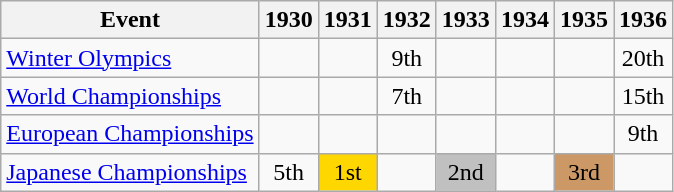<table class="wikitable">
<tr>
<th>Event</th>
<th>1930</th>
<th>1931</th>
<th>1932</th>
<th>1933</th>
<th>1934</th>
<th>1935</th>
<th>1936</th>
</tr>
<tr>
<td><a href='#'>Winter Olympics</a></td>
<td></td>
<td></td>
<td align="center">9th</td>
<td></td>
<td></td>
<td></td>
<td align="center">20th</td>
</tr>
<tr>
<td><a href='#'>World Championships</a></td>
<td></td>
<td></td>
<td align="center">7th</td>
<td></td>
<td></td>
<td></td>
<td align="center">15th</td>
</tr>
<tr>
<td><a href='#'>European Championships</a></td>
<td></td>
<td></td>
<td></td>
<td></td>
<td></td>
<td></td>
<td align="center">9th</td>
</tr>
<tr>
<td><a href='#'>Japanese Championships</a></td>
<td align="center">5th</td>
<td align="center" bgcolor="gold">1st</td>
<td></td>
<td align="center" bgcolor="silver">2nd</td>
<td></td>
<td align="center" bgcolor="#cc9966">3rd</td>
<td></td>
</tr>
</table>
